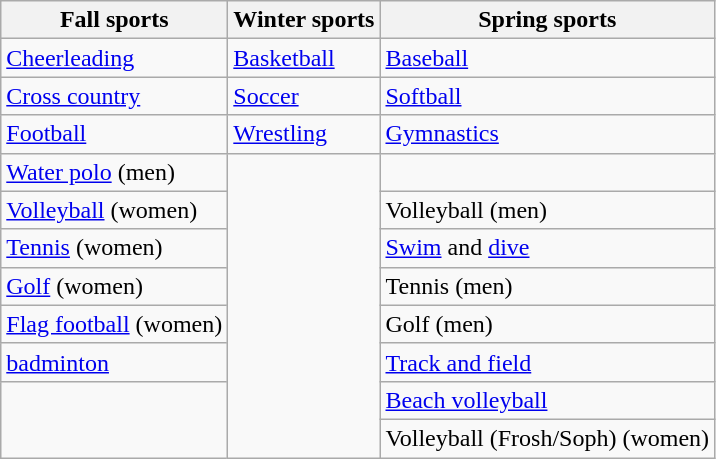<table class="wikitable">
<tr>
<th>Fall sports</th>
<th>Winter sports</th>
<th>Spring sports</th>
</tr>
<tr>
<td><a href='#'>Cheerleading</a></td>
<td><a href='#'>Basketball</a></td>
<td><a href='#'>Baseball</a></td>
</tr>
<tr>
<td><a href='#'>Cross country</a></td>
<td><a href='#'>Soccer</a></td>
<td><a href='#'>Softball</a></td>
</tr>
<tr>
<td><a href='#'>Football</a></td>
<td><a href='#'>Wrestling</a></td>
<td><a href='#'>Gymnastics</a></td>
</tr>
<tr>
<td><a href='#'>Water polo</a> (men)</td>
<td rowspan="8"></td>
<td></td>
</tr>
<tr>
<td><a href='#'>Volleyball</a> (women)</td>
<td>Volleyball (men)</td>
</tr>
<tr>
<td><a href='#'>Tennis</a> (women)</td>
<td><a href='#'>Swim</a> and <a href='#'>dive</a></td>
</tr>
<tr>
<td><a href='#'>Golf</a> (women)</td>
<td>Tennis (men)</td>
</tr>
<tr>
<td><a href='#'>Flag football</a> (women)</td>
<td>Golf (men)</td>
</tr>
<tr>
<td><a href='#'>badminton</a></td>
<td><a href='#'>Track and field</a></td>
</tr>
<tr>
<td rowspan="2"></td>
<td><a href='#'>Beach volleyball</a></td>
</tr>
<tr>
<td>Volleyball (Frosh/Soph) (women)</td>
</tr>
</table>
